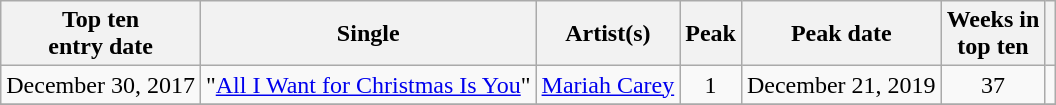<table class="wikitable sortable">
<tr>
<th>Top ten<br>entry date</th>
<th>Single</th>
<th>Artist(s)</th>
<th data-sort-type="number">Peak</th>
<th>Peak date</th>
<th data-sort-type="number">Weeks in<br>top ten</th>
<th></th>
</tr>
<tr>
<td>December 30, 2017</td>
<td>"<a href='#'>All I Want for Christmas Is You</a>"</td>
<td><a href='#'>Mariah Carey</a></td>
<td style="text-align:center;">1</td>
<td>December 21, 2019</td>
<td style="text-align:center;">37</td>
<td style="text-align:center;"></td>
</tr>
<tr>
</tr>
</table>
